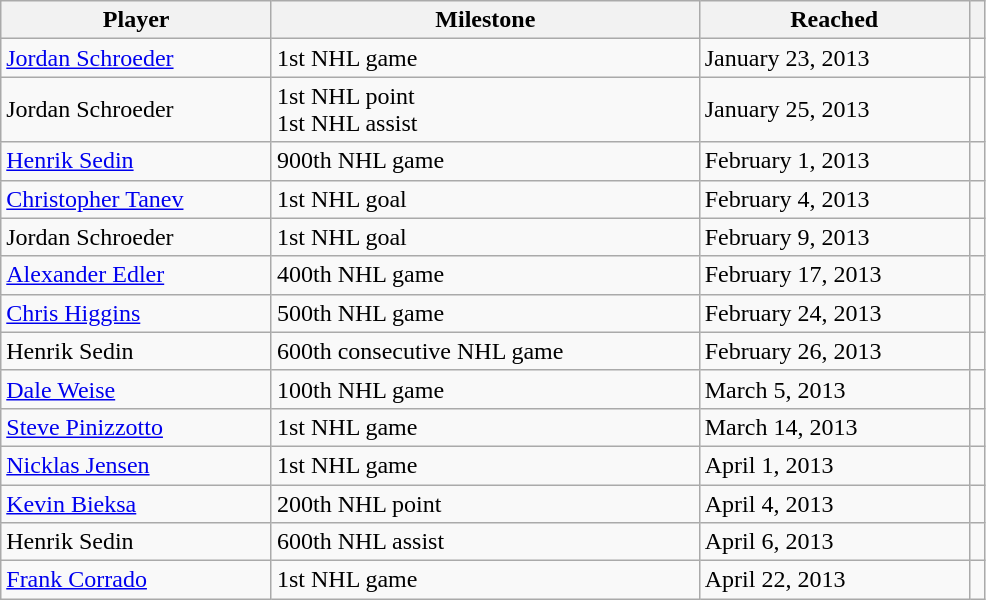<table class="wikitable" style="width:52%;">
<tr>
<th>Player</th>
<th>Milestone</th>
<th>Reached</th>
<th></th>
</tr>
<tr>
<td><a href='#'>Jordan Schroeder</a></td>
<td>1st NHL game</td>
<td>January 23, 2013</td>
<td></td>
</tr>
<tr>
<td>Jordan Schroeder</td>
<td>1st NHL point<br>1st NHL assist</td>
<td>January 25, 2013</td>
<td></td>
</tr>
<tr>
<td><a href='#'>Henrik Sedin</a></td>
<td>900th NHL game</td>
<td>February 1, 2013</td>
<td></td>
</tr>
<tr>
<td><a href='#'>Christopher Tanev</a></td>
<td>1st NHL goal</td>
<td>February 4, 2013</td>
<td></td>
</tr>
<tr>
<td>Jordan Schroeder</td>
<td>1st NHL goal</td>
<td>February 9, 2013</td>
<td></td>
</tr>
<tr>
<td><a href='#'>Alexander Edler</a></td>
<td>400th NHL game</td>
<td>February 17, 2013</td>
<td></td>
</tr>
<tr>
<td><a href='#'>Chris Higgins</a></td>
<td>500th NHL game</td>
<td>February 24, 2013</td>
<td></td>
</tr>
<tr>
<td>Henrik Sedin</td>
<td>600th consecutive NHL game</td>
<td>February 26, 2013</td>
<td></td>
</tr>
<tr>
<td><a href='#'>Dale Weise</a></td>
<td>100th NHL game</td>
<td>March 5, 2013</td>
<td></td>
</tr>
<tr>
<td><a href='#'>Steve Pinizzotto</a></td>
<td>1st NHL game</td>
<td>March 14, 2013</td>
<td></td>
</tr>
<tr>
<td><a href='#'>Nicklas Jensen</a></td>
<td>1st NHL game</td>
<td>April 1, 2013</td>
<td></td>
</tr>
<tr>
<td><a href='#'>Kevin Bieksa</a></td>
<td>200th NHL point</td>
<td>April 4, 2013</td>
<td></td>
</tr>
<tr>
<td>Henrik Sedin</td>
<td>600th NHL assist</td>
<td>April 6, 2013</td>
<td></td>
</tr>
<tr>
<td><a href='#'>Frank Corrado</a></td>
<td>1st NHL game</td>
<td>April 22, 2013</td>
<td></td>
</tr>
</table>
